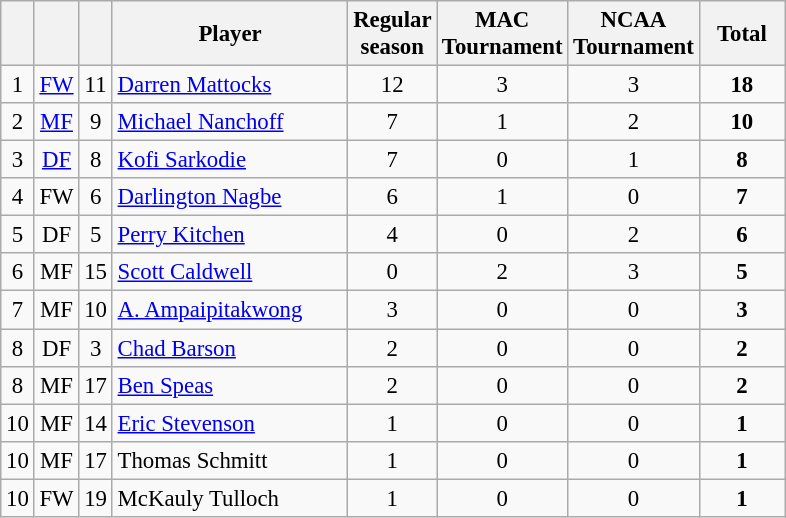<table class="wikitable sortable" style="font-size: 95%; text-align: center;">
<tr>
<th width=10></th>
<th width=10></th>
<th width=10></th>
<th width=150>Player</th>
<th width=50>Regular season</th>
<th width=50>MAC Tournament</th>
<th width=50>NCAA Tournament</th>
<th width=50>Total</th>
</tr>
<tr>
<td>1</td>
<td><a href='#'>FW</a></td>
<td>11</td>
<td align=left> <a href='#'>Darren Mattocks</a></td>
<td>12</td>
<td>3</td>
<td>3</td>
<td><strong>18</strong></td>
</tr>
<tr>
<td>2</td>
<td><a href='#'>MF</a></td>
<td>9</td>
<td align=left> <a href='#'>Michael Nanchoff</a></td>
<td>7</td>
<td>1</td>
<td>2</td>
<td><strong>10</strong></td>
</tr>
<tr>
<td>3</td>
<td><a href='#'>DF</a></td>
<td>8</td>
<td align=left> <a href='#'>Kofi Sarkodie</a></td>
<td>7</td>
<td>0</td>
<td>1</td>
<td><strong>8</strong></td>
</tr>
<tr>
<td>4</td>
<td>FW</td>
<td>6</td>
<td align=left> <a href='#'>Darlington Nagbe</a></td>
<td>6</td>
<td>1</td>
<td>0</td>
<td><strong>7</strong></td>
</tr>
<tr>
<td>5</td>
<td>DF</td>
<td>5</td>
<td align=left> <a href='#'>Perry Kitchen</a></td>
<td>4</td>
<td>0</td>
<td>2</td>
<td><strong>6</strong></td>
</tr>
<tr>
<td>6</td>
<td>MF</td>
<td>15</td>
<td align=left> <a href='#'>Scott Caldwell</a></td>
<td>0</td>
<td>2</td>
<td>3</td>
<td><strong>5</strong></td>
</tr>
<tr>
<td>7</td>
<td>MF</td>
<td>10</td>
<td align=left> <a href='#'>A. Ampaipitakwong</a></td>
<td>3</td>
<td>0</td>
<td>0</td>
<td><strong>3</strong></td>
</tr>
<tr>
<td>8</td>
<td>DF</td>
<td>3</td>
<td align=left> <a href='#'>Chad Barson</a></td>
<td>2</td>
<td>0</td>
<td>0</td>
<td><strong>2</strong></td>
</tr>
<tr>
<td>8</td>
<td>MF</td>
<td>17</td>
<td align=left> <a href='#'>Ben Speas</a></td>
<td>2</td>
<td>0</td>
<td>0</td>
<td><strong>2</strong></td>
</tr>
<tr>
<td>10</td>
<td>MF</td>
<td>14</td>
<td align=left> <a href='#'>Eric Stevenson</a></td>
<td>1</td>
<td>0</td>
<td>0</td>
<td><strong>1</strong></td>
</tr>
<tr>
<td>10</td>
<td>MF</td>
<td>17</td>
<td align=left> Thomas Schmitt</td>
<td>1</td>
<td>0</td>
<td>0</td>
<td><strong>1</strong></td>
</tr>
<tr>
<td>10</td>
<td>FW</td>
<td>19</td>
<td align=left> McKauly Tulloch</td>
<td>1</td>
<td>0</td>
<td>0</td>
<td><strong>1</strong></td>
</tr>
</table>
